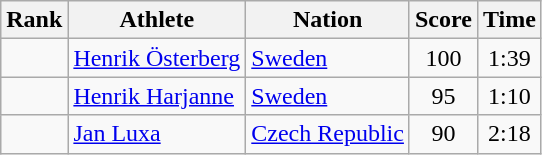<table class="wikitable sortable" style="text-align:center">
<tr>
<th>Rank</th>
<th>Athlete</th>
<th>Nation</th>
<th>Score</th>
<th>Time</th>
</tr>
<tr>
<td></td>
<td align=left><a href='#'>Henrik Österberg</a></td>
<td align=left> <a href='#'>Sweden</a></td>
<td>100</td>
<td>1:39</td>
</tr>
<tr>
<td></td>
<td align=left><a href='#'>Henrik Harjanne</a></td>
<td align=left> <a href='#'>Sweden</a></td>
<td>95</td>
<td>1:10</td>
</tr>
<tr>
<td></td>
<td align=left><a href='#'>Jan Luxa</a></td>
<td align=left> <a href='#'>Czech Republic</a></td>
<td>90</td>
<td>2:18</td>
</tr>
</table>
